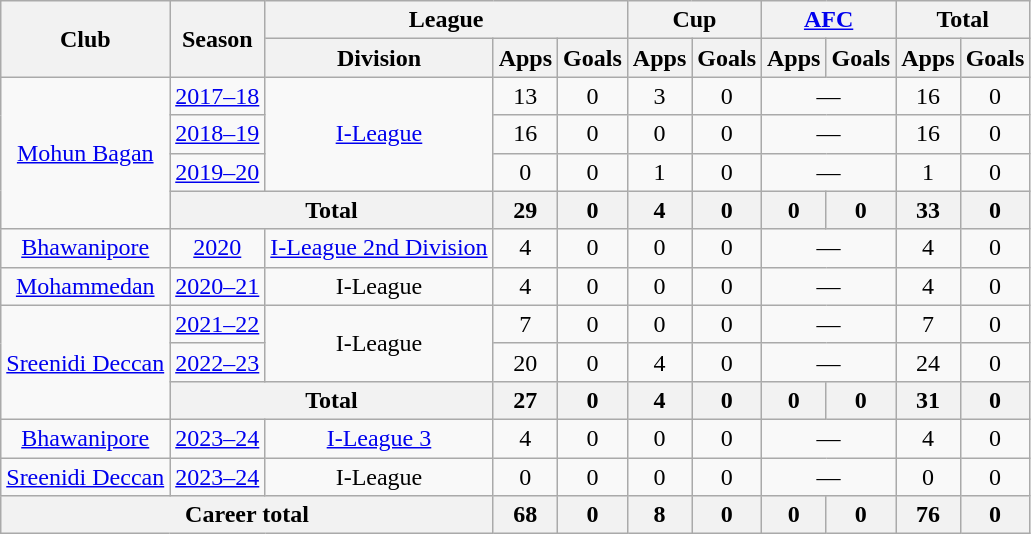<table class="wikitable" style="text-align: center;">
<tr>
<th rowspan="2">Club</th>
<th rowspan="2">Season</th>
<th colspan="3">League</th>
<th colspan="2">Cup</th>
<th colspan="2"><a href='#'>AFC</a></th>
<th colspan="2">Total</th>
</tr>
<tr>
<th>Division</th>
<th>Apps</th>
<th>Goals</th>
<th>Apps</th>
<th>Goals</th>
<th>Apps</th>
<th>Goals</th>
<th>Apps</th>
<th>Goals</th>
</tr>
<tr>
<td rowspan="4"><a href='#'>Mohun Bagan</a></td>
<td><a href='#'>2017–18</a></td>
<td rowspan="3"><a href='#'>I-League</a></td>
<td>13</td>
<td>0</td>
<td>3</td>
<td>0</td>
<td colspan="2">—</td>
<td>16</td>
<td>0</td>
</tr>
<tr>
<td><a href='#'>2018–19</a></td>
<td>16</td>
<td>0</td>
<td>0</td>
<td>0</td>
<td colspan="2">—</td>
<td>16</td>
<td>0</td>
</tr>
<tr>
<td><a href='#'>2019–20</a></td>
<td>0</td>
<td>0</td>
<td>1</td>
<td>0</td>
<td colspan="2">—</td>
<td>1</td>
<td>0</td>
</tr>
<tr>
<th colspan="2">Total</th>
<th>29</th>
<th>0</th>
<th>4</th>
<th>0</th>
<th>0</th>
<th>0</th>
<th>33</th>
<th>0</th>
</tr>
<tr>
<td rowspan="1"><a href='#'>Bhawanipore</a></td>
<td><a href='#'>2020</a></td>
<td rowspan="1"><a href='#'>I-League 2nd Division</a></td>
<td>4</td>
<td>0</td>
<td>0</td>
<td>0</td>
<td colspan="2">—</td>
<td>4</td>
<td>0</td>
</tr>
<tr>
<td rowspan="1"><a href='#'>Mohammedan</a></td>
<td><a href='#'>2020–21</a></td>
<td rowspan="1">I-League</td>
<td>4</td>
<td>0</td>
<td>0</td>
<td>0</td>
<td colspan="2">—</td>
<td>4</td>
<td>0</td>
</tr>
<tr>
<td rowspan="3"><a href='#'>Sreenidi Deccan</a></td>
<td><a href='#'>2021–22</a></td>
<td rowspan="2">I-League</td>
<td>7</td>
<td>0</td>
<td>0</td>
<td>0</td>
<td colspan="2">—</td>
<td>7</td>
<td>0</td>
</tr>
<tr>
<td><a href='#'>2022–23</a></td>
<td>20</td>
<td>0</td>
<td>4</td>
<td>0</td>
<td colspan="2">—</td>
<td>24</td>
<td>0</td>
</tr>
<tr>
<th colspan="2">Total</th>
<th>27</th>
<th>0</th>
<th>4</th>
<th>0</th>
<th>0</th>
<th>0</th>
<th>31</th>
<th>0</th>
</tr>
<tr>
<td rowspan="1"><a href='#'>Bhawanipore</a></td>
<td><a href='#'>2023–24</a></td>
<td rowspan="1"><a href='#'>I-League 3</a></td>
<td>4</td>
<td>0</td>
<td>0</td>
<td>0</td>
<td colspan="2">—</td>
<td>4</td>
<td>0</td>
</tr>
<tr>
<td rowspan="1"><a href='#'>Sreenidi Deccan</a></td>
<td><a href='#'>2023–24</a></td>
<td rowspan="1">I-League</td>
<td>0</td>
<td>0</td>
<td>0</td>
<td>0</td>
<td colspan="2">—</td>
<td>0</td>
<td>0</td>
</tr>
<tr>
<th colspan="3">Career total</th>
<th>68</th>
<th>0</th>
<th>8</th>
<th>0</th>
<th>0</th>
<th>0</th>
<th>76</th>
<th>0</th>
</tr>
</table>
